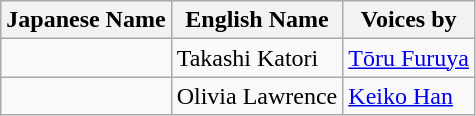<table class="wikitable">
<tr>
<th>Japanese Name</th>
<th>English Name</th>
<th>Voices by</th>
</tr>
<tr>
<td></td>
<td>Takashi Katori</td>
<td><a href='#'>Tōru Furuya</a></td>
</tr>
<tr>
<td></td>
<td>Olivia Lawrence</td>
<td><a href='#'>Keiko Han</a></td>
</tr>
</table>
